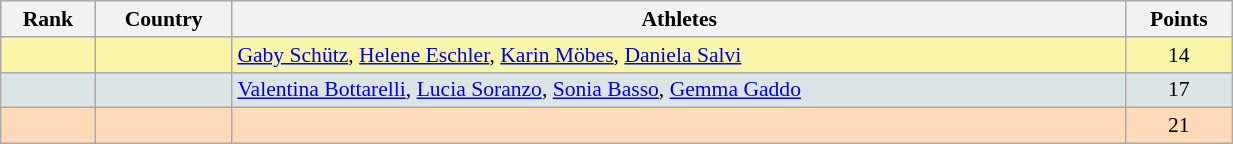<table class="wikitable" width=65% style="font-size:90%; text-align:center;">
<tr>
<th>Rank</th>
<th>Country</th>
<th>Athletes</th>
<th>Points</th>
</tr>
<tr bgcolor="#F7F6A8">
<td></td>
<td align=left></td>
<td align=left><a href='#'>Gaby Schütz</a>,  <a href='#'>Helene Eschler</a>, <a href='#'>Karin Möbes</a>, <a href='#'>Daniela Salvi</a></td>
<td>14</td>
</tr>
<tr bgcolor="#DCE5E5">
<td></td>
<td align=left></td>
<td align=left><a href='#'>Valentina Bottarelli</a>, <a href='#'>Lucia Soranzo</a>, <a href='#'>Sonia Basso</a>, <a href='#'>Gemma Gaddo</a></td>
<td>17</td>
</tr>
<tr bgcolor="#FFDAB9">
<td></td>
<td align=left></td>
<td></td>
<td>21</td>
</tr>
</table>
